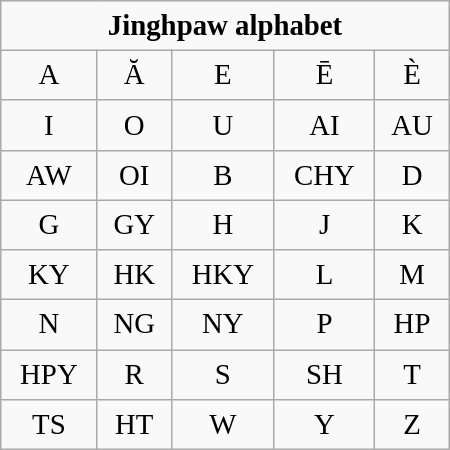<table class="wikitable"  style="text-align: center; width: 300px; height: 300px; font-size: 120%;">
<tr>
<td colspan="6" style="text-align: center;"><strong>Jinghpaw alphabet</strong></td>
</tr>
<tr>
<td>A<br></td>
<td>Ă<br></td>
<td>E<br></td>
<td>Ē<br></td>
<td>È<br></td>
</tr>
<tr>
<td>I<br></td>
<td>O<br></td>
<td>U<br></td>
<td>AI<br></td>
<td>AU<br></td>
</tr>
<tr>
<td>AW<br></td>
<td>OI<br></td>
<td>B<br></td>
<td>CHY<br></td>
<td>D<br></td>
</tr>
<tr>
<td>G<br></td>
<td>GY<br></td>
<td>H<br></td>
<td>J<br></td>
<td>K<br></td>
</tr>
<tr>
<td>KY<br></td>
<td>HK<br></td>
<td>HKY<br></td>
<td>L<br></td>
<td>M<br></td>
</tr>
<tr>
<td>N<br></td>
<td>NG<br></td>
<td>NY<br></td>
<td>P<br></td>
<td>HP<br></td>
</tr>
<tr>
<td>HPY<br></td>
<td>R<br></td>
<td>S<br></td>
<td>SH<br></td>
<td>T<br></td>
</tr>
<tr>
<td>TS<br></td>
<td>HT<br></td>
<td>W<br></td>
<td>Y<br></td>
<td>Z<br></td>
</tr>
</table>
